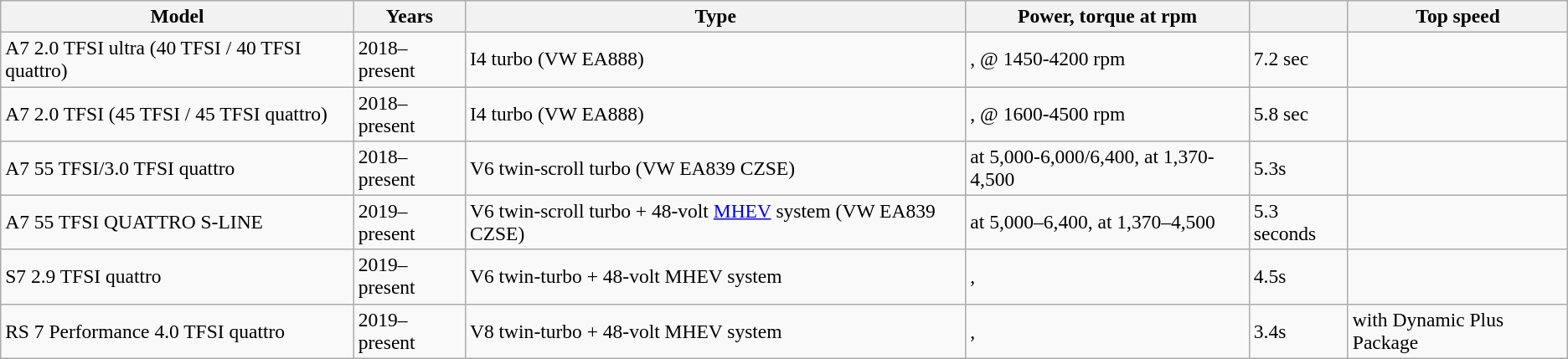<table class="wikitable sortable collapsible" style="font-size:98%;">
<tr>
<th>Model</th>
<th>Years</th>
<th>Type</th>
<th>Power, torque at rpm</th>
<th></th>
<th>Top speed</th>
</tr>
<tr>
<td>A7 2.0 TFSI ultra (40 TFSI / 40 TFSI quattro)</td>
<td>2018–present</td>
<td> I4 turbo (VW EA888)</td>
<td>,  @ 1450-4200 rpm</td>
<td>7.2 sec</td>
<td></td>
</tr>
<tr>
<td>A7 2.0 TFSI (45 TFSI / 45 TFSI quattro)</td>
<td>2018–present</td>
<td> I4 turbo (VW EA888)</td>
<td>,  @ 1600-4500 rpm</td>
<td>5.8 sec</td>
<td></td>
</tr>
<tr>
<td>A7 55 TFSI/3.0 TFSI quattro</td>
<td>2018–present</td>
<td> V6 twin-scroll turbo (VW EA839 CZSE)</td>
<td> at 5,000-6,000/6,400,  at 1,370-4,500</td>
<td>5.3s</td>
<td></td>
</tr>
<tr>
<td>A7 55 TFSI QUATTRO S-LINE</td>
<td>2019–present</td>
<td> V6 twin-scroll turbo + 48-volt <a href='#'>MHEV</a> system (VW EA839 CZSE)</td>
<td> at 5,000–6,400,  at 1,370–4,500</td>
<td>5.3 seconds</td>
<td></td>
</tr>
<tr>
<td>S7 2.9 TFSI quattro</td>
<td>2019–present</td>
<td> V6 twin-turbo + 48-volt MHEV system</td>
<td>, </td>
<td>4.5s</td>
<td></td>
</tr>
<tr>
<td>RS 7 Performance 4.0 TFSI quattro</td>
<td>2019–present</td>
<td> V8 twin-turbo + 48-volt MHEV system</td>
<td>, </td>
<td>3.4s</td>
<td> with Dynamic Plus Package</td>
</tr>
</table>
